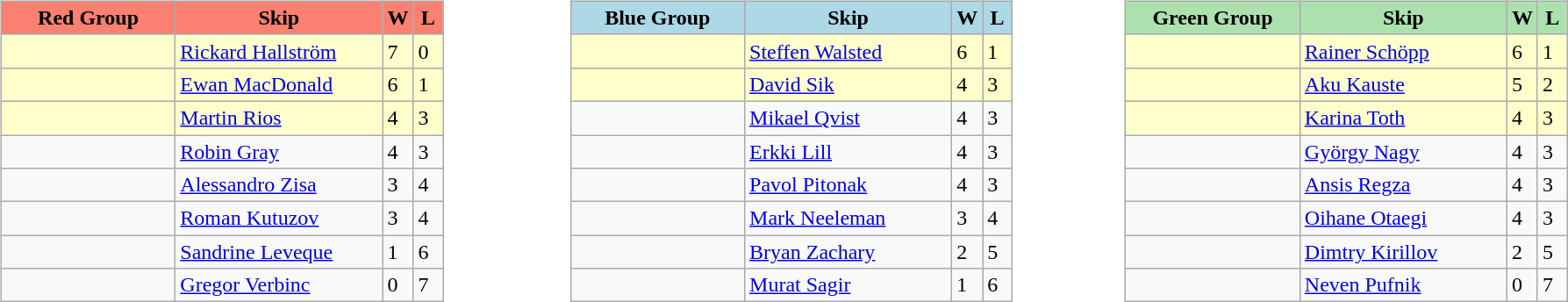<table>
<tr>
<td width=10% valign="top"><br><table class="wikitable">
<tr>
<th style="background: #FA8072;" width=125>Red Group</th>
<th style="background: #FA8072;" width=150>Skip</th>
<th style="background: #FA8072;" width=15>W</th>
<th style="background: #FA8072;" width=15>L</th>
</tr>
<tr bgcolor=#ffffcc>
<td></td>
<td><a href='#'>Rickard Hallström</a></td>
<td>7</td>
<td>0</td>
</tr>
<tr bgcolor=#ffffcc>
<td></td>
<td><a href='#'>Ewan MacDonald</a></td>
<td>6</td>
<td>1</td>
</tr>
<tr bgcolor=#ffffcc>
<td></td>
<td><a href='#'>Martin Rios</a></td>
<td>4</td>
<td>3</td>
</tr>
<tr>
<td></td>
<td><a href='#'>Robin Gray</a></td>
<td>4</td>
<td>3</td>
</tr>
<tr>
<td></td>
<td><a href='#'>Alessandro Zisa</a></td>
<td>3</td>
<td>4</td>
</tr>
<tr>
<td></td>
<td><a href='#'>Roman Kutuzov</a></td>
<td>3</td>
<td>4</td>
</tr>
<tr>
<td></td>
<td><a href='#'>Sandrine Leveque</a></td>
<td>1</td>
<td>6</td>
</tr>
<tr>
<td></td>
<td><a href='#'>Gregor Verbinc</a></td>
<td>0</td>
<td>7</td>
</tr>
</table>
</td>
<td width=10% valign="top"><br><table class="wikitable">
<tr>
<th style="background: #ADD8E6;" width=125>Blue Group</th>
<th style="background: #ADD8E6;" width=150>Skip</th>
<th style="background: #ADD8E6;" width=15>W</th>
<th style="background: #ADD8E6;" width=15>L</th>
</tr>
<tr bgcolor=#ffffcc>
<td></td>
<td><a href='#'>Steffen Walsted</a></td>
<td>6</td>
<td>1</td>
</tr>
<tr bgcolor=#ffffcc>
<td></td>
<td><a href='#'>David Sik</a></td>
<td>4</td>
<td>3</td>
</tr>
<tr>
<td></td>
<td><a href='#'>Mikael Qvist</a></td>
<td>4</td>
<td>3</td>
</tr>
<tr>
<td></td>
<td><a href='#'>Erkki Lill</a></td>
<td>4</td>
<td>3</td>
</tr>
<tr>
<td></td>
<td><a href='#'>Pavol Pitonak</a></td>
<td>4</td>
<td>3</td>
</tr>
<tr>
<td></td>
<td><a href='#'>Mark Neeleman</a></td>
<td>3</td>
<td>4</td>
</tr>
<tr>
<td></td>
<td><a href='#'>Bryan Zachary</a></td>
<td>2</td>
<td>5</td>
</tr>
<tr>
<td></td>
<td><a href='#'>Murat Sagir</a></td>
<td>1</td>
<td>6</td>
</tr>
</table>
</td>
<td width=10% valign="top"><br><table class="wikitable">
<tr>
<th style="background: #ACE1AF;" width=125>Green Group</th>
<th style="background: #ACE1AF;" width=150>Skip</th>
<th style="background: #ACE1AF;" width=15>W</th>
<th style="background: #ACE1AF;" width=15>L</th>
</tr>
<tr bgcolor=#ffffcc>
<td></td>
<td><a href='#'>Rainer Schöpp</a></td>
<td>6</td>
<td>1</td>
</tr>
<tr bgcolor=#ffffcc>
<td></td>
<td><a href='#'>Aku Kauste</a></td>
<td>5</td>
<td>2</td>
</tr>
<tr bgcolor=#ffffcc>
<td></td>
<td><a href='#'>Karina Toth</a></td>
<td>4</td>
<td>3</td>
</tr>
<tr>
<td></td>
<td><a href='#'>György Nagy</a></td>
<td>4</td>
<td>3</td>
</tr>
<tr>
<td></td>
<td><a href='#'>Ansis Regza</a></td>
<td>4</td>
<td>3</td>
</tr>
<tr>
<td></td>
<td><a href='#'>Oihane Otaegi</a></td>
<td>4</td>
<td>3</td>
</tr>
<tr>
<td></td>
<td><a href='#'>Dimtry Kirillov</a></td>
<td>2</td>
<td>5</td>
</tr>
<tr>
<td></td>
<td><a href='#'>Neven Pufnik</a></td>
<td>0</td>
<td>7</td>
</tr>
</table>
</td>
</tr>
</table>
